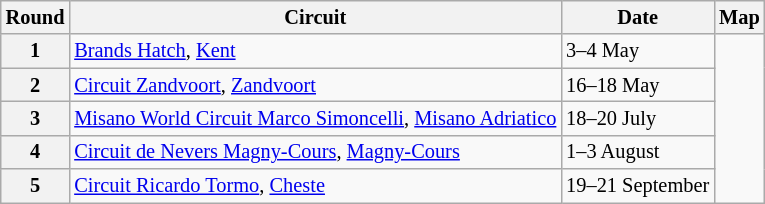<table class="wikitable" style="font-size: 85%;">
<tr>
<th>Round</th>
<th>Circuit</th>
<th>Date</th>
<th>Map</th>
</tr>
<tr>
<th>1</th>
<td> <a href='#'>Brands Hatch</a>, <a href='#'>Kent</a></td>
<td>3–4 May</td>
<td rowspan="5"></td>
</tr>
<tr>
<th>2</th>
<td> <a href='#'>Circuit Zandvoort</a>, <a href='#'>Zandvoort</a></td>
<td>16–18 May</td>
</tr>
<tr>
<th>3</th>
<td> <a href='#'>Misano World Circuit Marco Simoncelli</a>, <a href='#'>Misano Adriatico</a></td>
<td>18–20 July</td>
</tr>
<tr>
<th>4</th>
<td> <a href='#'>Circuit de Nevers Magny-Cours</a>, <a href='#'>Magny-Cours</a></td>
<td>1–3 August</td>
</tr>
<tr>
<th>5</th>
<td> <a href='#'>Circuit Ricardo Tormo</a>, <a href='#'>Cheste</a></td>
<td>19–21 September</td>
</tr>
</table>
